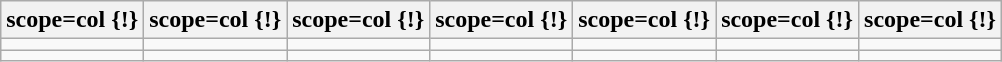<table class="wikitable letters-teal">
<tr>
<th>scope=col {!} </th>
<th>scope=col {!} </th>
<th>scope=col {!} </th>
<th>scope=col {!} </th>
<th>scope=col {!} </th>
<th>scope=col {!} </th>
<th>scope=col {!} </th>
</tr>
<tr class=letters-lo>
<td></td>
<td></td>
<td></td>
<td></td>
<td></td>
<td></td>
<td></td>
</tr>
<tr class=letters-lo>
<td></td>
<td></td>
<td></td>
<td></td>
<td></td>
<td></td>
<td></td>
</tr>
</table>
